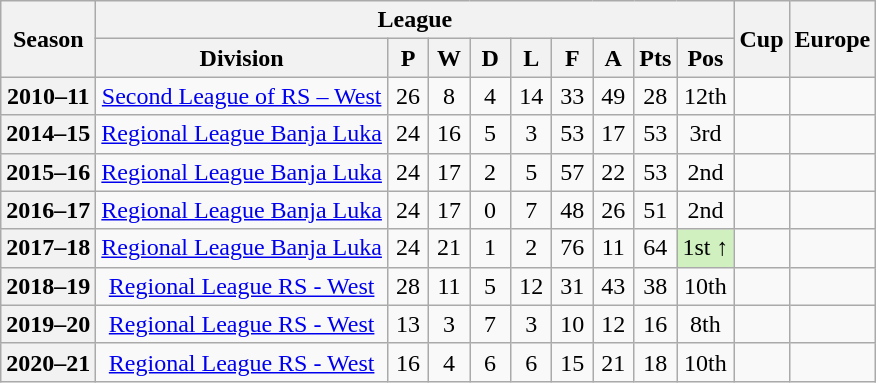<table class="wikitable" style="text-align: center">
<tr>
<th rowspan="2">Season</th>
<th colspan="9">League</th>
<th rowspan="2">Cup</th>
<th rowspan="2">Europe</th>
</tr>
<tr>
<th>Division</th>
<th width="20">P</th>
<th width="20">W</th>
<th width="20">D</th>
<th width="20">L</th>
<th width="20">F</th>
<th width="20">A</th>
<th width="20">Pts</th>
<th>Pos</th>
</tr>
<tr>
<th>2010–11</th>
<td><a href='#'>Second League of RS – West</a></td>
<td>26</td>
<td>8</td>
<td>4</td>
<td>14</td>
<td>33</td>
<td>49</td>
<td>28</td>
<td>12th</td>
<td></td>
<td></td>
</tr>
<tr>
<th>2014–15</th>
<td><a href='#'>Regional League Banja Luka</a></td>
<td>24</td>
<td>16</td>
<td>5</td>
<td>3</td>
<td>53</td>
<td>17</td>
<td>53</td>
<td>3rd</td>
<td></td>
<td></td>
</tr>
<tr>
<th>2015–16</th>
<td><a href='#'>Regional League Banja Luka</a></td>
<td>24</td>
<td>17</td>
<td>2</td>
<td>5</td>
<td>57</td>
<td>22</td>
<td>53</td>
<td>2nd</td>
<td></td>
<td></td>
</tr>
<tr>
<th>2016–17</th>
<td><a href='#'>Regional League Banja Luka</a></td>
<td>24</td>
<td>17</td>
<td>0</td>
<td>7</td>
<td>48</td>
<td>26</td>
<td>51</td>
<td>2nd</td>
<td></td>
<td></td>
</tr>
<tr>
<th>2017–18</th>
<td><a href='#'>Regional League Banja Luka</a></td>
<td>24</td>
<td>21</td>
<td>1</td>
<td>2</td>
<td>76</td>
<td>11</td>
<td>64</td>
<td bgcolor=#D0F0C0>1st ↑</td>
<td></td>
<td></td>
</tr>
<tr>
<th>2018–19</th>
<td><a href='#'>Regional League RS - West</a></td>
<td>28</td>
<td>11</td>
<td>5</td>
<td>12</td>
<td>31</td>
<td>43</td>
<td>38</td>
<td>10th</td>
<td></td>
<td></td>
</tr>
<tr>
<th>2019–20</th>
<td><a href='#'>Regional League RS - West</a></td>
<td>13</td>
<td>3</td>
<td>7</td>
<td>3</td>
<td>10</td>
<td>12</td>
<td>16</td>
<td>8th</td>
<td></td>
<td></td>
</tr>
<tr>
<th>2020–21</th>
<td><a href='#'>Regional League RS - West</a></td>
<td>16</td>
<td>4</td>
<td>6</td>
<td>6</td>
<td>15</td>
<td>21</td>
<td>18</td>
<td>10th</td>
<td></td>
<td></td>
</tr>
</table>
